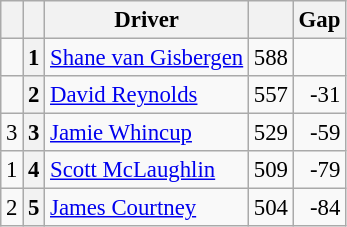<table class="wikitable" style="font-size: 95%;">
<tr>
<th></th>
<th></th>
<th>Driver</th>
<th></th>
<th>Gap</th>
</tr>
<tr>
<td align="left"></td>
<th>1</th>
<td> <a href='#'>Shane van Gisbergen</a></td>
<td align="right">588</td>
<td align="right"></td>
</tr>
<tr>
<td align="left"></td>
<th>2</th>
<td> <a href='#'>David Reynolds</a></td>
<td align="right">557</td>
<td align="right">-31</td>
</tr>
<tr>
<td align="left"> 3</td>
<th>3</th>
<td> <a href='#'>Jamie Whincup</a></td>
<td align="right">529</td>
<td align="right">-59</td>
</tr>
<tr>
<td align="left"> 1</td>
<th>4</th>
<td> <a href='#'>Scott McLaughlin</a></td>
<td align="right">509</td>
<td align="right">-79</td>
</tr>
<tr>
<td align="left"> 2</td>
<th>5</th>
<td> <a href='#'>James Courtney</a></td>
<td align="right">504</td>
<td align="right">-84</td>
</tr>
</table>
